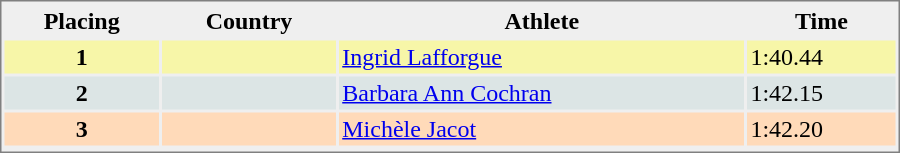<table style="border-style:solid;border-width:1px;border-color:#808080;background-color:#EFEFEF" cellspacing="2" cellpadding="2" width="600px">
<tr bgcolor="#EFEFEF">
<th>Placing</th>
<th>Country</th>
<th>Athlete</th>
<th>Time</th>
</tr>
<tr align="center" valign="top" bgcolor="#F7F6A8">
<th>1</th>
<td align=left></td>
<td align="left"><a href='#'>Ingrid Lafforgue</a></td>
<td align="left">1:40.44</td>
</tr>
<tr align="center" valign="top" bgcolor="#DCE5E5">
<th>2</th>
<td align=left></td>
<td align="left"><a href='#'>Barbara Ann Cochran</a></td>
<td align="left">1:42.15</td>
</tr>
<tr align="center" valign="top" bgcolor="#FFDAB9">
<th>3</th>
<td align=left></td>
<td align="left"><a href='#'>Michèle Jacot</a></td>
<td align="left">1:42.20</td>
</tr>
<tr align="center" valign="top" bgcolor="#FFFFFF">
</tr>
</table>
